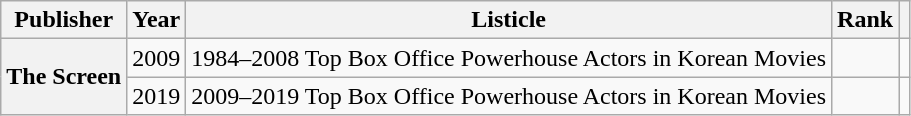<table class="wikitable plainrowheaders sortable">
<tr>
<th scope="col">Publisher</th>
<th scope="col">Year</th>
<th scope="col">Listicle</th>
<th scope="col">Rank</th>
<th scope="col" class="unsortable"></th>
</tr>
<tr>
<th scope="row" rowspan="2">The Screen</th>
<td>2009</td>
<td>1984–2008 Top Box Office Powerhouse Actors in Korean Movies</td>
<td></td>
<td></td>
</tr>
<tr>
<td>2019</td>
<td>2009–2019 Top Box Office Powerhouse Actors in Korean Movies</td>
<td></td>
<td></td>
</tr>
</table>
